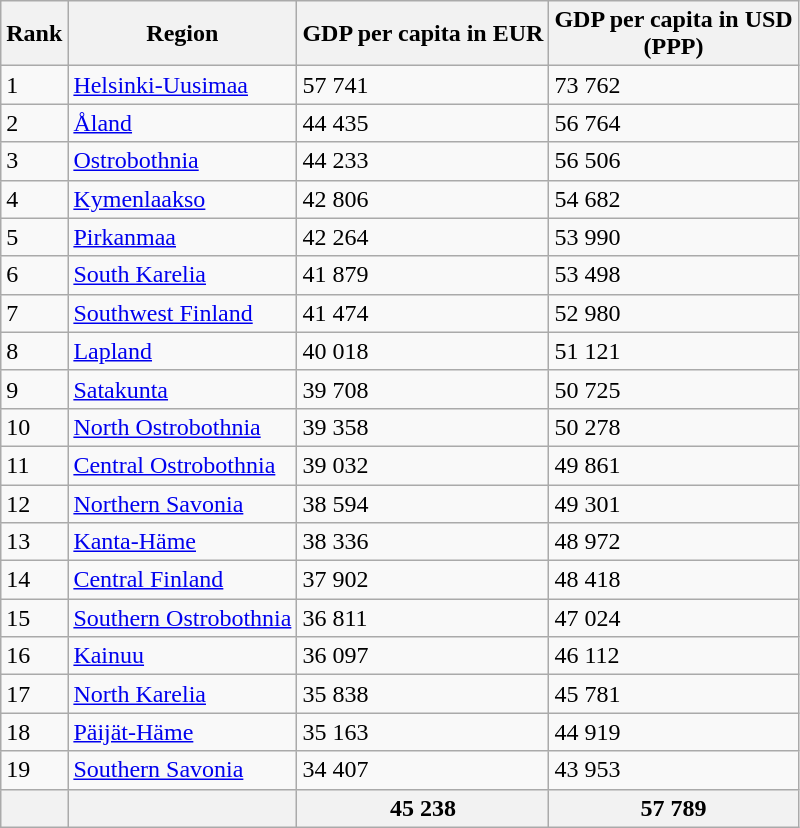<table class="wikitable sortable">
<tr>
<th>Rank</th>
<th>Region</th>
<th>GDP per capita in EUR</th>
<th>GDP per capita in USD<br>(PPP)</th>
</tr>
<tr>
<td>1</td>
<td><a href='#'>Helsinki-Uusimaa</a></td>
<td>57 741</td>
<td>73 762</td>
</tr>
<tr>
<td>2</td>
<td><a href='#'>Åland</a></td>
<td>44 435</td>
<td>56 764</td>
</tr>
<tr>
<td>3</td>
<td><a href='#'>Ostrobothnia</a></td>
<td>44 233</td>
<td>56 506</td>
</tr>
<tr>
<td>4</td>
<td><a href='#'>Kymenlaakso</a></td>
<td>42 806</td>
<td>54 682</td>
</tr>
<tr>
<td>5</td>
<td><a href='#'>Pirkanmaa</a></td>
<td>42 264</td>
<td>53 990</td>
</tr>
<tr>
<td>6</td>
<td><a href='#'>South Karelia</a></td>
<td>41 879</td>
<td>53 498</td>
</tr>
<tr>
<td>7</td>
<td><a href='#'>Southwest Finland</a></td>
<td>41 474</td>
<td>52 980</td>
</tr>
<tr>
<td>8</td>
<td><a href='#'>Lapland</a></td>
<td>40 018</td>
<td>51 121</td>
</tr>
<tr>
<td>9</td>
<td><a href='#'>Satakunta</a></td>
<td>39 708</td>
<td>50 725</td>
</tr>
<tr>
<td>10</td>
<td><a href='#'>North Ostrobothnia</a></td>
<td>39 358</td>
<td>50 278</td>
</tr>
<tr>
<td>11</td>
<td><a href='#'>Central Ostrobothnia</a></td>
<td>39 032</td>
<td>49 861</td>
</tr>
<tr>
<td>12</td>
<td><a href='#'>Northern Savonia</a></td>
<td>38 594</td>
<td>49 301</td>
</tr>
<tr>
<td>13</td>
<td><a href='#'>Kanta-Häme</a></td>
<td>38 336</td>
<td>48 972</td>
</tr>
<tr>
<td>14</td>
<td><a href='#'>Central Finland</a></td>
<td>37 902</td>
<td>48 418</td>
</tr>
<tr>
<td>15</td>
<td><a href='#'>Southern Ostrobothnia</a></td>
<td>36 811</td>
<td>47 024</td>
</tr>
<tr>
<td>16</td>
<td><a href='#'>Kainuu</a></td>
<td>36 097</td>
<td>46 112</td>
</tr>
<tr>
<td>17</td>
<td><a href='#'>North Karelia</a></td>
<td>35 838</td>
<td>45 781</td>
</tr>
<tr>
<td>18</td>
<td><a href='#'>Päijät-Häme</a></td>
<td>35 163</td>
<td>44 919</td>
</tr>
<tr>
<td>19</td>
<td><a href='#'>Southern Savonia</a></td>
<td>34 407</td>
<td>43 953</td>
</tr>
<tr>
<th></th>
<th></th>
<th>45 238</th>
<th>57 789</th>
</tr>
</table>
